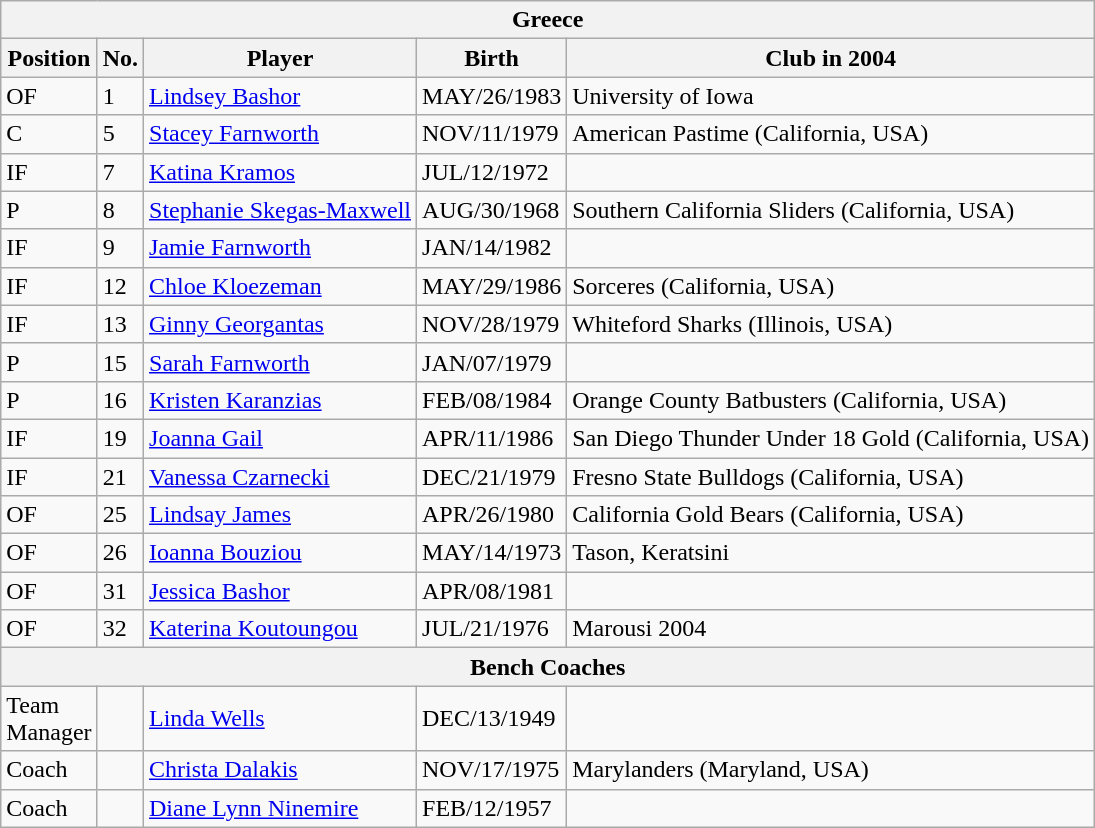<table class="wikitable">
<tr>
<th colspan=5>Greece</th>
</tr>
<tr>
<th>Position</th>
<th>No.</th>
<th>Player</th>
<th>Birth</th>
<th>Club in 2004</th>
</tr>
<tr>
<td>OF</td>
<td>1</td>
<td><a href='#'>Lindsey Bashor</a></td>
<td>MAY/26/1983</td>
<td>University of Iowa</td>
</tr>
<tr>
<td>C</td>
<td>5</td>
<td><a href='#'>Stacey Farnworth</a></td>
<td>NOV/11/1979</td>
<td>American Pastime (California, USA)</td>
</tr>
<tr>
<td>IF</td>
<td>7</td>
<td><a href='#'>Katina Kramos</a></td>
<td>JUL/12/1972</td>
<td></td>
</tr>
<tr>
<td>P</td>
<td>8</td>
<td><a href='#'>Stephanie Skegas-Maxwell</a></td>
<td>AUG/30/1968</td>
<td>Southern California Sliders (California, USA)</td>
</tr>
<tr>
<td>IF</td>
<td>9</td>
<td><a href='#'>Jamie Farnworth</a></td>
<td>JAN/14/1982</td>
<td></td>
</tr>
<tr>
<td>IF</td>
<td>12</td>
<td><a href='#'>Chloe Kloezeman</a></td>
<td>MAY/29/1986</td>
<td>Sorceres (California, USA)</td>
</tr>
<tr>
<td>IF</td>
<td>13</td>
<td><a href='#'>Ginny Georgantas</a></td>
<td>NOV/28/1979</td>
<td>Whiteford Sharks (Illinois, USA)</td>
</tr>
<tr>
<td>P</td>
<td>15</td>
<td><a href='#'>Sarah Farnworth</a></td>
<td>JAN/07/1979</td>
<td></td>
</tr>
<tr>
<td>P</td>
<td>16</td>
<td><a href='#'>Kristen Karanzias</a></td>
<td>FEB/08/1984</td>
<td>Orange County Batbusters (California, USA)</td>
</tr>
<tr>
<td>IF</td>
<td>19</td>
<td><a href='#'>Joanna Gail</a></td>
<td>APR/11/1986</td>
<td>San Diego Thunder Under 18 Gold (California, USA)</td>
</tr>
<tr>
<td>IF</td>
<td>21</td>
<td><a href='#'>Vanessa Czarnecki</a></td>
<td>DEC/21/1979</td>
<td>Fresno State Bulldogs (California, USA)</td>
</tr>
<tr>
<td>OF</td>
<td>25</td>
<td><a href='#'>Lindsay James</a></td>
<td>APR/26/1980</td>
<td>California Gold Bears (California, USA)</td>
</tr>
<tr>
<td>OF</td>
<td>26</td>
<td><a href='#'>Ioanna Bouziou</a></td>
<td>MAY/14/1973</td>
<td>Tason, Keratsini</td>
</tr>
<tr>
<td>OF</td>
<td>31</td>
<td><a href='#'>Jessica Bashor</a></td>
<td>APR/08/1981</td>
<td></td>
</tr>
<tr>
<td>OF</td>
<td>32</td>
<td><a href='#'>Katerina Koutoungou</a></td>
<td>JUL/21/1976</td>
<td>Marousi 2004</td>
</tr>
<tr>
<th colspan=5 bgcolor=#efefef>Bench Coaches</th>
</tr>
<tr>
<td>Team<br> Manager</td>
<td></td>
<td><a href='#'>Linda Wells</a></td>
<td>DEC/13/1949</td>
<td></td>
</tr>
<tr>
<td>Coach</td>
<td></td>
<td><a href='#'>Christa Dalakis</a></td>
<td>NOV/17/1975</td>
<td>Marylanders (Maryland, USA)</td>
</tr>
<tr>
<td>Coach</td>
<td></td>
<td><a href='#'>Diane Lynn Ninemire</a></td>
<td>FEB/12/1957</td>
<td></td>
</tr>
</table>
